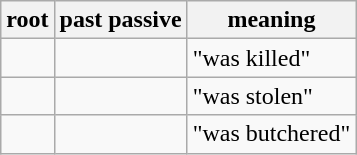<table class="wikitable">
<tr>
<th scope="col">root</th>
<th scope="col">past passive</th>
<th scope="col">meaning</th>
</tr>
<tr>
<td></td>
<td></td>
<td>"was killed"</td>
</tr>
<tr>
<td></td>
<td></td>
<td>"was stolen"</td>
</tr>
<tr>
<td></td>
<td></td>
<td>"was butchered"</td>
</tr>
</table>
